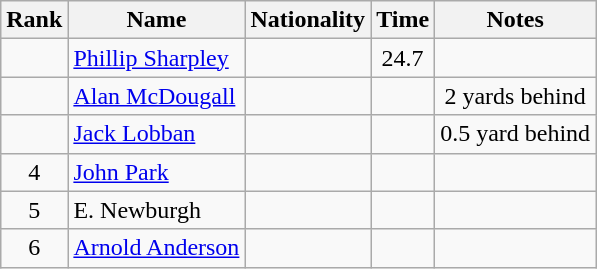<table class="wikitable sortable" style=" text-align:center">
<tr>
<th>Rank</th>
<th>Name</th>
<th>Nationality</th>
<th>Time</th>
<th>Notes</th>
</tr>
<tr>
<td></td>
<td align=left><a href='#'>Phillip Sharpley</a></td>
<td align=left></td>
<td>24.7</td>
<td></td>
</tr>
<tr>
<td></td>
<td align=left><a href='#'>Alan McDougall</a></td>
<td align=left></td>
<td></td>
<td>2 yards behind</td>
</tr>
<tr>
<td></td>
<td align=left><a href='#'>Jack Lobban</a></td>
<td align=left></td>
<td></td>
<td>0.5 yard behind</td>
</tr>
<tr>
<td>4</td>
<td align=left><a href='#'>John Park</a></td>
<td align=left></td>
<td></td>
<td></td>
</tr>
<tr>
<td>5</td>
<td align=left>E. Newburgh</td>
<td align=left></td>
<td></td>
<td></td>
</tr>
<tr>
<td>6</td>
<td align=left><a href='#'>Arnold Anderson</a></td>
<td align=left></td>
<td></td>
<td></td>
</tr>
</table>
